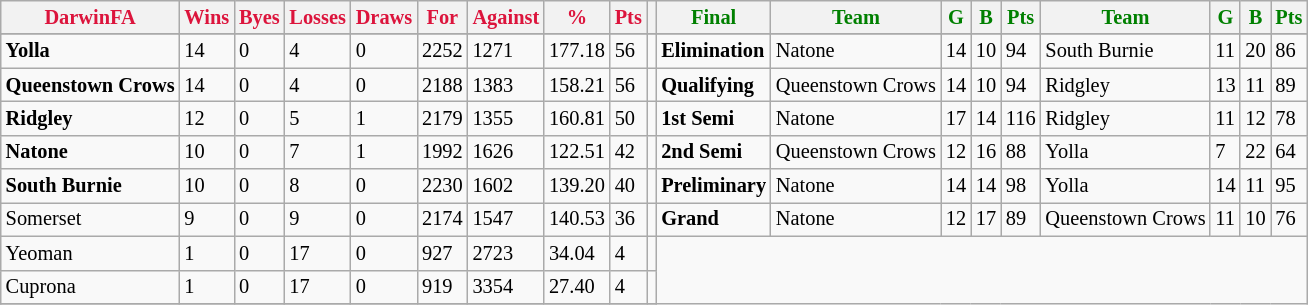<table style="font-size: 85%; text-align: left;" class="wikitable">
<tr>
<th style="color:crimson">DarwinFA</th>
<th style="color:crimson">Wins</th>
<th style="color:crimson">Byes</th>
<th style="color:crimson">Losses</th>
<th style="color:crimson">Draws</th>
<th style="color:crimson">For</th>
<th style="color:crimson">Against</th>
<th style="color:crimson">%</th>
<th style="color:crimson">Pts</th>
<th></th>
<th style="color:green">Final</th>
<th style="color:green">Team</th>
<th style="color:green">G</th>
<th style="color:green">B</th>
<th style="color:green">Pts</th>
<th style="color:green">Team</th>
<th style="color:green">G</th>
<th style="color:green">B</th>
<th style="color:green">Pts</th>
</tr>
<tr>
</tr>
<tr>
</tr>
<tr>
<td><strong>	Yolla	</strong></td>
<td>14</td>
<td>0</td>
<td>4</td>
<td>0</td>
<td>2252</td>
<td>1271</td>
<td>177.18</td>
<td>56</td>
<td></td>
<td><strong>Elimination</strong></td>
<td>Natone</td>
<td>14</td>
<td>10</td>
<td>94</td>
<td>South Burnie</td>
<td>11</td>
<td>20</td>
<td>86</td>
</tr>
<tr>
<td><strong>	Queenstown Crows	</strong></td>
<td>14</td>
<td>0</td>
<td>4</td>
<td>0</td>
<td>2188</td>
<td>1383</td>
<td>158.21</td>
<td>56</td>
<td></td>
<td><strong>Qualifying</strong></td>
<td>Queenstown Crows</td>
<td>14</td>
<td>10</td>
<td>94</td>
<td>Ridgley</td>
<td>13</td>
<td>11</td>
<td>89</td>
</tr>
<tr>
<td><strong>	Ridgley	</strong></td>
<td>12</td>
<td>0</td>
<td>5</td>
<td>1</td>
<td>2179</td>
<td>1355</td>
<td>160.81</td>
<td>50</td>
<td></td>
<td><strong>1st Semi</strong></td>
<td>Natone</td>
<td>17</td>
<td>14</td>
<td>116</td>
<td>Ridgley</td>
<td>11</td>
<td>12</td>
<td>78</td>
</tr>
<tr>
<td><strong>	Natone	</strong></td>
<td>10</td>
<td>0</td>
<td>7</td>
<td>1</td>
<td>1992</td>
<td>1626</td>
<td>122.51</td>
<td>42</td>
<td></td>
<td><strong>2nd Semi</strong></td>
<td>Queenstown Crows</td>
<td>12</td>
<td>16</td>
<td>88</td>
<td>Yolla</td>
<td>7</td>
<td>22</td>
<td>64</td>
</tr>
<tr>
<td><strong>	South Burnie	</strong></td>
<td>10</td>
<td>0</td>
<td>8</td>
<td>0</td>
<td>2230</td>
<td>1602</td>
<td>139.20</td>
<td>40</td>
<td></td>
<td><strong>Preliminary</strong></td>
<td>Natone</td>
<td>14</td>
<td>14</td>
<td>98</td>
<td>Yolla</td>
<td>14</td>
<td>11</td>
<td>95</td>
</tr>
<tr>
<td>Somerset</td>
<td>9</td>
<td>0</td>
<td>9</td>
<td>0</td>
<td>2174</td>
<td>1547</td>
<td>140.53</td>
<td>36</td>
<td></td>
<td><strong>Grand</strong></td>
<td>Natone</td>
<td>12</td>
<td>17</td>
<td>89</td>
<td>Queenstown Crows</td>
<td>11</td>
<td>10</td>
<td>76</td>
</tr>
<tr>
<td>Yeoman</td>
<td>1</td>
<td>0</td>
<td>17</td>
<td>0</td>
<td>927</td>
<td>2723</td>
<td>34.04</td>
<td>4</td>
<td></td>
</tr>
<tr>
<td>Cuprona</td>
<td>1</td>
<td>0</td>
<td>17</td>
<td>0</td>
<td>919</td>
<td>3354</td>
<td>27.40</td>
<td>4</td>
<td></td>
</tr>
<tr>
</tr>
</table>
